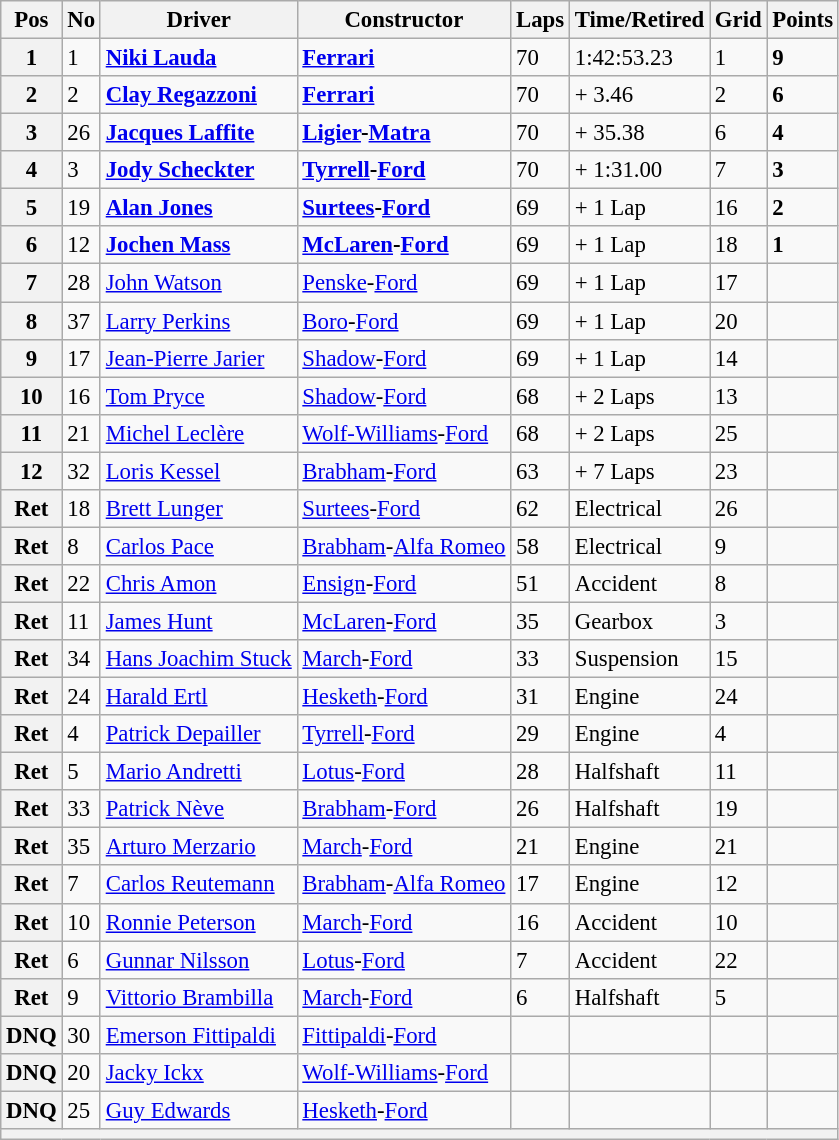<table class="wikitable" style="font-size: 95%">
<tr>
<th>Pos</th>
<th>No</th>
<th>Driver</th>
<th>Constructor</th>
<th>Laps</th>
<th>Time/Retired</th>
<th>Grid</th>
<th>Points</th>
</tr>
<tr>
<th>1</th>
<td>1</td>
<td> <strong><a href='#'>Niki Lauda</a></strong></td>
<td><strong><a href='#'>Ferrari</a></strong></td>
<td>70</td>
<td>1:42:53.23</td>
<td>1</td>
<td><strong>9</strong></td>
</tr>
<tr>
<th>2</th>
<td>2</td>
<td> <strong><a href='#'>Clay Regazzoni</a></strong></td>
<td><strong><a href='#'>Ferrari</a></strong></td>
<td>70</td>
<td>+ 3.46</td>
<td>2</td>
<td><strong>6</strong></td>
</tr>
<tr>
<th>3</th>
<td>26</td>
<td> <strong><a href='#'>Jacques Laffite</a></strong></td>
<td><strong><a href='#'>Ligier</a>-<a href='#'>Matra</a></strong></td>
<td>70</td>
<td>+ 35.38</td>
<td>6</td>
<td><strong>4</strong></td>
</tr>
<tr>
<th>4</th>
<td>3</td>
<td> <strong><a href='#'>Jody Scheckter</a></strong></td>
<td><strong><a href='#'>Tyrrell</a>-<a href='#'>Ford</a></strong></td>
<td>70</td>
<td>+ 1:31.00</td>
<td>7</td>
<td><strong>3</strong></td>
</tr>
<tr>
<th>5</th>
<td>19</td>
<td> <strong><a href='#'>Alan Jones</a></strong></td>
<td><strong><a href='#'>Surtees</a>-<a href='#'>Ford</a></strong></td>
<td>69</td>
<td>+ 1 Lap</td>
<td>16</td>
<td><strong>2</strong></td>
</tr>
<tr>
<th>6</th>
<td>12</td>
<td> <strong><a href='#'>Jochen Mass</a></strong></td>
<td><strong><a href='#'>McLaren</a>-<a href='#'>Ford</a></strong></td>
<td>69</td>
<td>+ 1 Lap</td>
<td>18</td>
<td><strong>1</strong></td>
</tr>
<tr>
<th>7</th>
<td>28</td>
<td> <a href='#'>John Watson</a></td>
<td><a href='#'>Penske</a>-<a href='#'>Ford</a></td>
<td>69</td>
<td>+ 1 Lap</td>
<td>17</td>
<td> </td>
</tr>
<tr>
<th>8</th>
<td>37</td>
<td> <a href='#'>Larry Perkins</a></td>
<td><a href='#'>Boro</a>-<a href='#'>Ford</a></td>
<td>69</td>
<td>+ 1 Lap</td>
<td>20</td>
<td> </td>
</tr>
<tr>
<th>9</th>
<td>17</td>
<td> <a href='#'>Jean-Pierre Jarier</a></td>
<td><a href='#'>Shadow</a>-<a href='#'>Ford</a></td>
<td>69</td>
<td>+ 1 Lap</td>
<td>14</td>
<td> </td>
</tr>
<tr>
<th>10</th>
<td>16</td>
<td> <a href='#'>Tom Pryce</a></td>
<td><a href='#'>Shadow</a>-<a href='#'>Ford</a></td>
<td>68</td>
<td>+ 2 Laps</td>
<td>13</td>
<td> </td>
</tr>
<tr>
<th>11</th>
<td>21</td>
<td> <a href='#'>Michel Leclère</a></td>
<td><a href='#'>Wolf-Williams</a>-<a href='#'>Ford</a></td>
<td>68</td>
<td>+ 2 Laps</td>
<td>25</td>
<td> </td>
</tr>
<tr>
<th>12</th>
<td>32</td>
<td> <a href='#'>Loris Kessel</a></td>
<td><a href='#'>Brabham</a>-<a href='#'>Ford</a></td>
<td>63</td>
<td>+ 7 Laps</td>
<td>23</td>
<td> </td>
</tr>
<tr>
<th>Ret</th>
<td>18</td>
<td> <a href='#'>Brett Lunger</a></td>
<td><a href='#'>Surtees</a>-<a href='#'>Ford</a></td>
<td>62</td>
<td>Electrical</td>
<td>26</td>
<td> </td>
</tr>
<tr>
<th>Ret</th>
<td>8</td>
<td> <a href='#'>Carlos Pace</a></td>
<td><a href='#'>Brabham</a>-<a href='#'>Alfa Romeo</a></td>
<td>58</td>
<td>Electrical</td>
<td>9</td>
<td> </td>
</tr>
<tr>
<th>Ret</th>
<td>22</td>
<td> <a href='#'>Chris Amon</a></td>
<td><a href='#'>Ensign</a>-<a href='#'>Ford</a></td>
<td>51</td>
<td>Accident</td>
<td>8</td>
<td> </td>
</tr>
<tr>
<th>Ret</th>
<td>11</td>
<td> <a href='#'>James Hunt</a></td>
<td><a href='#'>McLaren</a>-<a href='#'>Ford</a></td>
<td>35</td>
<td>Gearbox</td>
<td>3</td>
<td> </td>
</tr>
<tr>
<th>Ret</th>
<td>34</td>
<td> <a href='#'>Hans Joachim Stuck</a></td>
<td><a href='#'>March</a>-<a href='#'>Ford</a></td>
<td>33</td>
<td>Suspension</td>
<td>15</td>
<td> </td>
</tr>
<tr>
<th>Ret</th>
<td>24</td>
<td> <a href='#'>Harald Ertl</a></td>
<td><a href='#'>Hesketh</a>-<a href='#'>Ford</a></td>
<td>31</td>
<td>Engine</td>
<td>24</td>
<td> </td>
</tr>
<tr>
<th>Ret</th>
<td>4</td>
<td> <a href='#'>Patrick Depailler</a></td>
<td><a href='#'>Tyrrell</a>-<a href='#'>Ford</a></td>
<td>29</td>
<td>Engine</td>
<td>4</td>
<td> </td>
</tr>
<tr>
<th>Ret</th>
<td>5</td>
<td> <a href='#'>Mario Andretti</a></td>
<td><a href='#'>Lotus</a>-<a href='#'>Ford</a></td>
<td>28</td>
<td>Halfshaft</td>
<td>11</td>
<td> </td>
</tr>
<tr>
<th>Ret</th>
<td>33</td>
<td> <a href='#'>Patrick Nève</a></td>
<td><a href='#'>Brabham</a>-<a href='#'>Ford</a></td>
<td>26</td>
<td>Halfshaft</td>
<td>19</td>
<td> </td>
</tr>
<tr>
<th>Ret</th>
<td>35</td>
<td> <a href='#'>Arturo Merzario</a></td>
<td><a href='#'>March</a>-<a href='#'>Ford</a></td>
<td>21</td>
<td>Engine</td>
<td>21</td>
<td> </td>
</tr>
<tr>
<th>Ret</th>
<td>7</td>
<td> <a href='#'>Carlos Reutemann</a></td>
<td><a href='#'>Brabham</a>-<a href='#'>Alfa Romeo</a></td>
<td>17</td>
<td>Engine</td>
<td>12</td>
<td> </td>
</tr>
<tr>
<th>Ret</th>
<td>10</td>
<td> <a href='#'>Ronnie Peterson</a></td>
<td><a href='#'>March</a>-<a href='#'>Ford</a></td>
<td>16</td>
<td>Accident</td>
<td>10</td>
<td> </td>
</tr>
<tr>
<th>Ret</th>
<td>6</td>
<td> <a href='#'>Gunnar Nilsson</a></td>
<td><a href='#'>Lotus</a>-<a href='#'>Ford</a></td>
<td>7</td>
<td>Accident</td>
<td>22</td>
<td> </td>
</tr>
<tr>
<th>Ret</th>
<td>9</td>
<td> <a href='#'>Vittorio Brambilla</a></td>
<td><a href='#'>March</a>-<a href='#'>Ford</a></td>
<td>6</td>
<td>Halfshaft</td>
<td>5</td>
<td> </td>
</tr>
<tr>
<th>DNQ</th>
<td>30</td>
<td> <a href='#'>Emerson Fittipaldi</a></td>
<td><a href='#'>Fittipaldi</a>-<a href='#'>Ford</a></td>
<td> </td>
<td></td>
<td></td>
<td> </td>
</tr>
<tr>
<th>DNQ</th>
<td>20</td>
<td> <a href='#'>Jacky Ickx</a></td>
<td><a href='#'>Wolf-Williams</a>-<a href='#'>Ford</a></td>
<td> </td>
<td></td>
<td></td>
<td> </td>
</tr>
<tr>
<th>DNQ</th>
<td>25</td>
<td> <a href='#'>Guy Edwards</a></td>
<td><a href='#'>Hesketh</a>-<a href='#'>Ford</a></td>
<td> </td>
<td> </td>
<td> </td>
<td> </td>
</tr>
<tr>
<th colspan="8"></th>
</tr>
</table>
